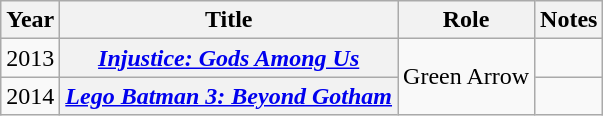<table class="wikitable plainrowheaders sortable">
<tr>
<th scope="col">Year</th>
<th scope="col">Title</th>
<th scope="col">Role</th>
<th class="unsortable">Notes</th>
</tr>
<tr>
<td>2013</td>
<th scope="row"><em><a href='#'>Injustice: Gods Among Us</a></em></th>
<td rowspan="2">Green Arrow</td>
<td></td>
</tr>
<tr>
<td>2014</td>
<th scope="row"><em><a href='#'>Lego Batman 3: Beyond Gotham</a></em></th>
<td></td>
</tr>
</table>
